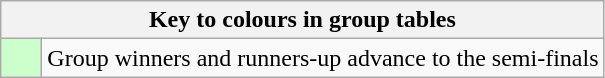<table class="wikitable" style="text-align: center;">
<tr>
<th colspan=2>Key to colours in group tables</th>
</tr>
<tr>
<td bgcolor=#ccffcc style="width: 20px;"></td>
<td align=left>Group winners and runners-up advance to the semi-finals</td>
</tr>
</table>
